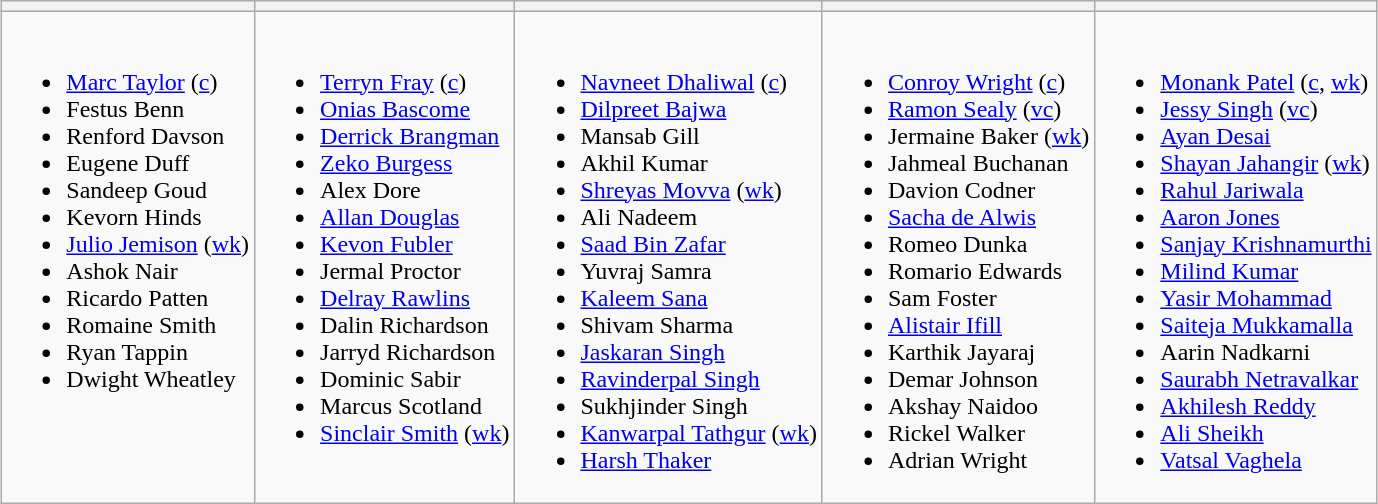<table class="wikitable" style="text-align:left; margin:auto">
<tr>
<th></th>
<th></th>
<th></th>
<th></th>
<th></th>
</tr>
<tr>
<td valign=top><br><ul><li><a href='#'>Marc Taylor</a> (<a href='#'>c</a>)</li><li>Festus Benn</li><li>Renford Davson</li><li>Eugene Duff</li><li>Sandeep Goud</li><li>Kevorn Hinds</li><li><a href='#'>Julio Jemison</a> (<a href='#'>wk</a>)</li><li>Ashok Nair</li><li>Ricardo Patten</li><li>Romaine Smith</li><li>Ryan Tappin</li><li>Dwight Wheatley</li></ul></td>
<td valign=top><br><ul><li><a href='#'>Terryn Fray</a> (<a href='#'>c</a>)</li><li><a href='#'>Onias Bascome</a></li><li><a href='#'>Derrick Brangman</a></li><li><a href='#'>Zeko Burgess</a></li><li>Alex Dore</li><li><a href='#'>Allan Douglas</a></li><li><a href='#'>Kevon Fubler</a></li><li>Jermal Proctor</li><li><a href='#'>Delray Rawlins</a></li><li>Dalin Richardson</li><li>Jarryd Richardson</li><li>Dominic Sabir</li><li>Marcus Scotland</li><li><a href='#'>Sinclair Smith</a> (<a href='#'>wk</a>)</li></ul></td>
<td valign=top><br><ul><li><a href='#'>Navneet Dhaliwal</a> (<a href='#'>c</a>)</li><li><a href='#'>Dilpreet Bajwa</a></li><li>Mansab Gill</li><li>Akhil Kumar</li><li><a href='#'>Shreyas Movva</a> (<a href='#'>wk</a>)</li><li>Ali Nadeem</li><li><a href='#'>Saad Bin Zafar</a></li><li>Yuvraj Samra</li><li><a href='#'>Kaleem Sana</a></li><li>Shivam Sharma</li><li><a href='#'>Jaskaran Singh</a></li><li><a href='#'>Ravinderpal Singh</a></li><li>Sukhjinder Singh</li><li><a href='#'>Kanwarpal Tathgur</a> (<a href='#'>wk</a>)</li><li><a href='#'>Harsh Thaker</a></li></ul></td>
<td valign=top><br><ul><li><a href='#'>Conroy Wright</a> (<a href='#'>c</a>)</li><li><a href='#'>Ramon Sealy</a> (<a href='#'>vc</a>)</li><li>Jermaine Baker (<a href='#'>wk</a>)</li><li>Jahmeal Buchanan</li><li>Davion Codner</li><li><a href='#'>Sacha de Alwis</a></li><li>Romeo Dunka</li><li>Romario Edwards</li><li>Sam Foster</li><li><a href='#'>Alistair Ifill</a></li><li>Karthik Jayaraj</li><li>Demar Johnson</li><li>Akshay Naidoo</li><li>Rickel Walker</li><li>Adrian Wright</li></ul></td>
<td valign=top><br><ul><li><a href='#'>Monank Patel</a> (<a href='#'>c</a>, <a href='#'>wk</a>)</li><li><a href='#'>Jessy Singh</a> (<a href='#'>vc</a>)</li><li><a href='#'>Ayan Desai</a></li><li><a href='#'>Shayan Jahangir</a> (<a href='#'>wk</a>)</li><li><a href='#'>Rahul Jariwala</a></li><li><a href='#'>Aaron Jones</a></li><li><a href='#'>Sanjay Krishnamurthi</a></li><li><a href='#'>Milind Kumar</a></li><li><a href='#'>Yasir Mohammad</a></li><li><a href='#'>Saiteja Mukkamalla</a></li><li>Aarin Nadkarni</li><li><a href='#'>Saurabh Netravalkar</a></li><li><a href='#'>Akhilesh Reddy</a></li><li><a href='#'>Ali Sheikh</a></li><li><a href='#'>Vatsal Vaghela</a></li></ul></td>
</tr>
</table>
